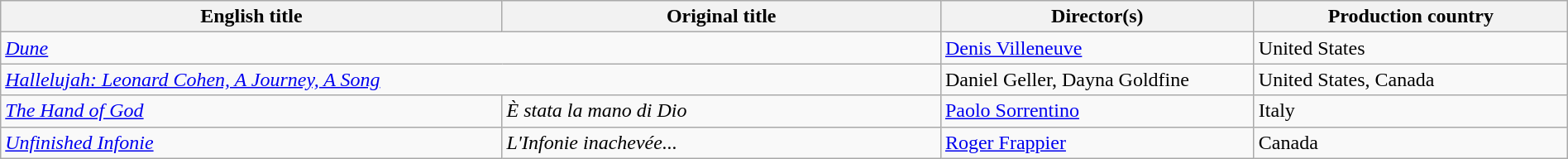<table class="wikitable" width=100%>
<tr>
<th scope="col" width="32%">English title</th>
<th scope="col" width="28%">Original title</th>
<th scope="col" width="20%">Director(s)</th>
<th scope="col" width="20%">Production country</th>
</tr>
<tr>
<td colspan=2><em><a href='#'>Dune</a></em></td>
<td><a href='#'>Denis Villeneuve</a></td>
<td>United States</td>
</tr>
<tr>
<td colspan=2><em><a href='#'>Hallelujah: Leonard Cohen, A Journey, A Song</a></em></td>
<td>Daniel Geller, Dayna Goldfine</td>
<td>United States, Canada</td>
</tr>
<tr>
<td><em><a href='#'>The Hand of God</a></em></td>
<td><em>È stata la mano di Dio</em></td>
<td><a href='#'>Paolo Sorrentino</a></td>
<td>Italy</td>
</tr>
<tr>
<td><em><a href='#'>Unfinished Infonie</a></em></td>
<td><em>L'Infonie inachevée...</em></td>
<td><a href='#'>Roger Frappier</a></td>
<td>Canada</td>
</tr>
</table>
